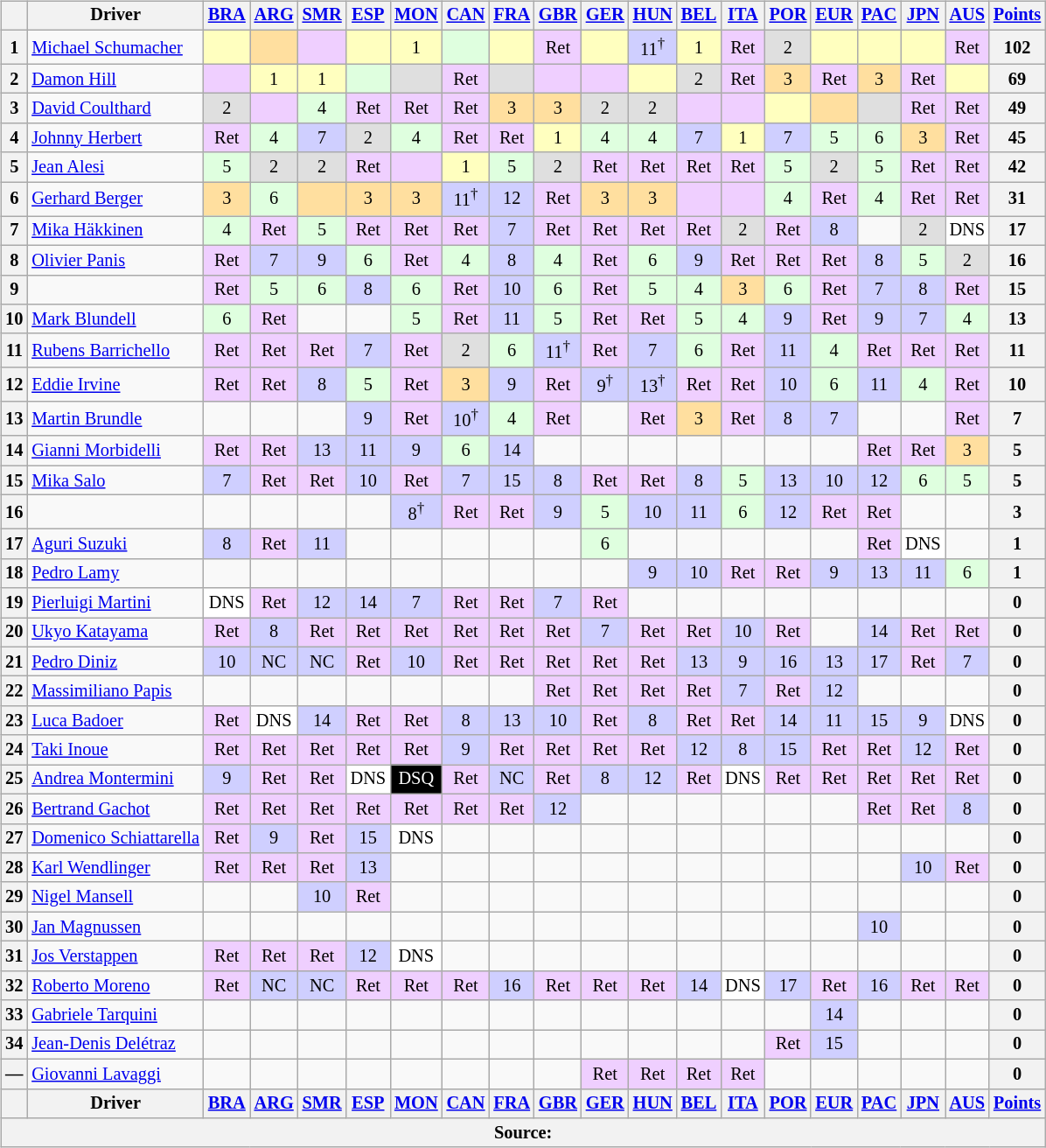<table>
<tr valign="top">
<td><br><table class="wikitable" style="font-size: 85%; text-align:center;">
<tr valign="top">
<th valign="middle"></th>
<th valign="middle">Driver</th>
<th><a href='#'>BRA</a><br></th>
<th><a href='#'>ARG</a><br></th>
<th><a href='#'>SMR</a><br></th>
<th><a href='#'>ESP</a><br></th>
<th><a href='#'>MON</a><br></th>
<th><a href='#'>CAN</a><br></th>
<th><a href='#'>FRA</a><br></th>
<th><a href='#'>GBR</a><br></th>
<th><a href='#'>GER</a><br></th>
<th><a href='#'>HUN</a><br></th>
<th><a href='#'>BEL</a><br></th>
<th><a href='#'>ITA</a><br></th>
<th><a href='#'>POR</a><br></th>
<th><a href='#'>EUR</a><br></th>
<th><a href='#'>PAC</a><br></th>
<th><a href='#'>JPN</a><br></th>
<th><a href='#'>AUS</a><br></th>
<th valign="middle"><a href='#'>Points</a></th>
</tr>
<tr>
<th>1</th>
<td align="left"> <a href='#'>Michael Schumacher</a></td>
<td style="background:#ffffbf;"></td>
<td style="background:#ffdf9f;"></td>
<td style="background:#efcfff;"></td>
<td style="background:#ffffbf;"></td>
<td style="background:#ffffbf;">1</td>
<td style="background:#dfffdf;"></td>
<td style="background:#ffffbf;"></td>
<td style="background:#efcfff;">Ret</td>
<td style="background:#ffffbf;"></td>
<td style="background:#cfcfff;">11<sup>†</sup></td>
<td style="background:#ffffbf;">1</td>
<td style="background:#efcfff;">Ret</td>
<td style="background:#dfdfdf;">2</td>
<td style="background:#ffffbf;"></td>
<td style="background:#ffffbf;"></td>
<td style="background:#ffffbf;"></td>
<td style="background:#efcfff;">Ret</td>
<th>102</th>
</tr>
<tr>
<th>2</th>
<td align="left"> <a href='#'>Damon Hill</a></td>
<td style="background:#efcfff;"></td>
<td style="background:#ffffbf;">1</td>
<td style="background:#ffffbf;">1</td>
<td style="background:#dfffdf;"></td>
<td style="background:#dfdfdf;"></td>
<td style="background:#efcfff;">Ret</td>
<td style="background:#dfdfdf;"></td>
<td style="background:#efcfff;"></td>
<td style="background:#efcfff;"></td>
<td style="background:#ffffbf;"></td>
<td style="background:#dfdfdf;">2</td>
<td style="background:#efcfff;">Ret</td>
<td style="background:#ffdf9f;">3</td>
<td style="background:#efcfff;">Ret</td>
<td style="background:#ffdf9f;">3</td>
<td style="background:#efcfff;">Ret</td>
<td style="background:#ffffbf;"></td>
<th>69</th>
</tr>
<tr>
<th>3</th>
<td align="left"> <a href='#'>David Coulthard</a></td>
<td style="background:#dfdfdf;">2</td>
<td style="background:#efcfff;"></td>
<td style="background:#dfffdf;">4</td>
<td style="background:#efcfff;">Ret</td>
<td style="background:#efcfff;">Ret</td>
<td style="background:#efcfff;">Ret</td>
<td style="background:#ffdf9f;">3</td>
<td style="background:#ffdf9f;">3</td>
<td style="background:#dfdfdf;">2</td>
<td style="background:#dfdfdf;">2</td>
<td style="background:#efcfff;"></td>
<td style="background:#efcfff;"></td>
<td style="background:#ffffbf;"></td>
<td style="background:#ffdf9f;"></td>
<td style="background:#dfdfdf;"></td>
<td style="background:#efcfff;">Ret</td>
<td style="background:#efcfff;">Ret</td>
<th>49</th>
</tr>
<tr>
<th>4</th>
<td align="left"> <a href='#'>Johnny Herbert</a></td>
<td style="background:#efcfff;">Ret</td>
<td style="background:#dfffdf;">4</td>
<td style="background:#cfcfff;">7</td>
<td style="background:#dfdfdf;">2</td>
<td style="background:#dfffdf;">4</td>
<td style="background:#efcfff;">Ret</td>
<td style="background:#efcfff;">Ret</td>
<td style="background:#ffffbf;">1</td>
<td style="background:#dfffdf;">4</td>
<td style="background:#dfffdf;">4</td>
<td style="background:#cfcfff;">7</td>
<td style="background:#ffffbf;">1</td>
<td style="background:#cfcfff;">7</td>
<td style="background:#dfffdf;">5</td>
<td style="background:#dfffdf;">6</td>
<td style="background:#ffdf9f;">3</td>
<td style="background:#efcfff;">Ret</td>
<th>45</th>
</tr>
<tr>
<th>5</th>
<td align="left"> <a href='#'>Jean Alesi</a></td>
<td style="background:#dfffdf;">5</td>
<td style="background:#dfdfdf;">2</td>
<td style="background:#dfdfdf;">2</td>
<td style="background:#efcfff;">Ret</td>
<td style="background:#efcfff;"></td>
<td style="background:#ffffbf;">1</td>
<td style="background:#dfffdf;">5</td>
<td style="background:#dfdfdf;">2</td>
<td style="background:#efcfff;">Ret</td>
<td style="background:#efcfff;">Ret</td>
<td style="background:#efcfff;">Ret</td>
<td style="background:#efcfff;">Ret</td>
<td style="background:#dfffdf;">5</td>
<td style="background:#dfdfdf;">2</td>
<td style="background:#dfffdf;">5</td>
<td style="background:#efcfff;">Ret</td>
<td style="background:#efcfff;">Ret</td>
<th>42</th>
</tr>
<tr>
<th>6</th>
<td align="left"> <a href='#'>Gerhard Berger</a></td>
<td style="background:#ffdf9f;">3</td>
<td style="background:#dfffdf;">6</td>
<td style="background:#ffdf9f;"></td>
<td style="background:#ffdf9f;">3</td>
<td style="background:#ffdf9f;">3</td>
<td style="background:#cfcfff;">11<sup>†</sup></td>
<td style="background:#cfcfff;">12</td>
<td style="background:#efcfff;">Ret</td>
<td style="background:#ffdf9f;">3</td>
<td style="background:#ffdf9f;">3</td>
<td style="background:#efcfff;"></td>
<td style="background:#efcfff;"></td>
<td style="background:#dfffdf;">4</td>
<td style="background:#efcfff;">Ret</td>
<td style="background:#dfffdf;">4</td>
<td style="background:#efcfff;">Ret</td>
<td style="background:#efcfff;">Ret</td>
<th>31</th>
</tr>
<tr>
<th>7</th>
<td align="left"> <a href='#'>Mika Häkkinen</a></td>
<td style="background:#dfffdf;">4</td>
<td style="background:#efcfff;">Ret</td>
<td style="background:#dfffdf;">5</td>
<td style="background:#efcfff;">Ret</td>
<td style="background:#efcfff;">Ret</td>
<td style="background:#efcfff;">Ret</td>
<td style="background:#cfcfff;">7</td>
<td style="background:#efcfff;">Ret</td>
<td style="background:#efcfff;">Ret</td>
<td style="background:#efcfff;">Ret</td>
<td style="background:#efcfff;">Ret</td>
<td style="background:#dfdfdf;">2</td>
<td style="background:#efcfff;">Ret</td>
<td style="background:#cfcfff;">8</td>
<td></td>
<td style="background:#dfdfdf;">2</td>
<td style="background:#ffffff;">DNS</td>
<th>17</th>
</tr>
<tr>
<th>8</th>
<td align="left"> <a href='#'>Olivier Panis</a></td>
<td style="background:#efcfff;">Ret</td>
<td style="background:#cfcfff;">7</td>
<td style="background:#cfcfff;">9</td>
<td style="background:#dfffdf;">6</td>
<td style="background:#efcfff;">Ret</td>
<td style="background:#dfffdf;">4</td>
<td style="background:#cfcfff;">8</td>
<td style="background:#dfffdf;">4</td>
<td style="background:#efcfff;">Ret</td>
<td style="background:#dfffdf;">6</td>
<td style="background:#cfcfff;">9</td>
<td style="background:#efcfff;">Ret</td>
<td style="background:#efcfff;">Ret</td>
<td style="background:#efcfff;">Ret</td>
<td style="background:#cfcfff;">8</td>
<td style="background:#dfffdf;">5</td>
<td style="background:#dfdfdf;">2</td>
<th>16</th>
</tr>
<tr>
<th>9</th>
<td align="left"></td>
<td style="background:#efcfff;">Ret</td>
<td style="background:#dfffdf;">5</td>
<td style="background:#dfffdf;">6</td>
<td style="background:#cfcfff;">8</td>
<td style="background:#dfffdf;">6</td>
<td style="background:#efcfff;">Ret</td>
<td style="background:#cfcfff;">10</td>
<td style="background:#dfffdf;">6</td>
<td style="background:#efcfff;">Ret</td>
<td style="background:#dfffdf;">5</td>
<td style="background:#dfffdf;">4</td>
<td style="background:#ffdf9f;">3</td>
<td style="background:#dfffdf;">6</td>
<td style="background:#efcfff;">Ret</td>
<td style="background:#cfcfff;">7</td>
<td style="background:#cfcfff;">8</td>
<td style="background:#efcfff;">Ret</td>
<th>15</th>
</tr>
<tr>
<th>10</th>
<td align="left"> <a href='#'>Mark Blundell</a></td>
<td style="background:#dfffdf;">6</td>
<td style="background:#efcfff;">Ret</td>
<td></td>
<td></td>
<td style="background:#dfffdf;">5</td>
<td style="background:#efcfff;">Ret</td>
<td style="background:#cfcfff;">11</td>
<td style="background:#dfffdf;">5</td>
<td style="background:#efcfff;">Ret</td>
<td style="background:#efcfff;">Ret</td>
<td style="background:#dfffdf;">5</td>
<td style="background:#dfffdf;">4</td>
<td style="background:#cfcfff;">9</td>
<td style="background:#efcfff;">Ret</td>
<td style="background:#cfcfff;">9</td>
<td style="background:#cfcfff;">7</td>
<td style="background:#dfffdf;">4</td>
<th>13</th>
</tr>
<tr>
<th>11</th>
<td align="left"> <a href='#'>Rubens Barrichello</a></td>
<td style="background:#efcfff;">Ret</td>
<td style="background:#efcfff;">Ret</td>
<td style="background:#efcfff;">Ret</td>
<td style="background:#cfcfff;">7</td>
<td style="background:#efcfff;">Ret</td>
<td style="background:#dfdfdf;">2</td>
<td style="background:#dfffdf;">6</td>
<td style="background:#cfcfff;">11<sup>†</sup></td>
<td style="background:#efcfff;">Ret</td>
<td style="background:#cfcfff;">7</td>
<td style="background:#dfffdf;">6</td>
<td style="background:#efcfff;">Ret</td>
<td style="background:#cfcfff;">11</td>
<td style="background:#dfffdf;">4</td>
<td style="background:#efcfff;">Ret</td>
<td style="background:#efcfff;">Ret</td>
<td style="background:#efcfff;">Ret</td>
<th>11</th>
</tr>
<tr>
<th>12</th>
<td align="left"> <a href='#'>Eddie Irvine</a></td>
<td style="background:#efcfff;">Ret</td>
<td style="background:#efcfff;">Ret</td>
<td style="background:#cfcfff;">8</td>
<td style="background:#dfffdf;">5</td>
<td style="background:#efcfff;">Ret</td>
<td style="background:#ffdf9f;">3</td>
<td style="background:#cfcfff;">9</td>
<td style="background:#efcfff;">Ret</td>
<td style="background:#cfcfff;">9<sup>†</sup></td>
<td style="background:#cfcfff;">13<sup>†</sup></td>
<td style="background:#efcfff;">Ret</td>
<td style="background:#efcfff;">Ret</td>
<td style="background:#cfcfff;">10</td>
<td style="background:#dfffdf;">6</td>
<td style="background:#cfcfff;">11</td>
<td style="background:#dfffdf;">4</td>
<td style="background:#efcfff;">Ret</td>
<th>10</th>
</tr>
<tr>
<th>13</th>
<td align="left"> <a href='#'>Martin Brundle</a></td>
<td></td>
<td></td>
<td></td>
<td style="background:#cfcfff;">9</td>
<td style="background:#efcfff;">Ret</td>
<td style="background:#cfcfff;">10<sup>†</sup></td>
<td style="background:#dfffdf;">4</td>
<td style="background:#efcfff;">Ret</td>
<td></td>
<td style="background:#efcfff;">Ret</td>
<td style="background:#ffdf9f;">3</td>
<td style="background:#efcfff;">Ret</td>
<td style="background:#cfcfff;">8</td>
<td style="background:#cfcfff;">7</td>
<td></td>
<td></td>
<td style="background:#efcfff;">Ret</td>
<th>7</th>
</tr>
<tr>
<th>14</th>
<td align="left"> <a href='#'>Gianni Morbidelli</a></td>
<td style="background:#efcfff;">Ret</td>
<td style="background:#efcfff;">Ret</td>
<td style="background:#cfcfff;">13</td>
<td style="background:#cfcfff;">11</td>
<td style="background:#cfcfff;">9</td>
<td style="background:#dfffdf;">6</td>
<td style="background:#cfcfff;">14</td>
<td></td>
<td></td>
<td></td>
<td></td>
<td></td>
<td></td>
<td></td>
<td style="background:#efcfff;">Ret</td>
<td style="background:#efcfff;">Ret</td>
<td style="background:#ffdf9f;">3</td>
<th>5</th>
</tr>
<tr>
<th>15</th>
<td align="left"> <a href='#'>Mika Salo</a></td>
<td style="background:#cfcfff;">7</td>
<td style="background:#efcfff;">Ret</td>
<td style="background:#efcfff;">Ret</td>
<td style="background:#cfcfff;">10</td>
<td style="background:#efcfff;">Ret</td>
<td style="background:#cfcfff;">7</td>
<td style="background:#cfcfff;">15</td>
<td style="background:#cfcfff;">8</td>
<td style="background:#efcfff;">Ret</td>
<td style="background:#efcfff;">Ret</td>
<td style="background:#cfcfff;">8</td>
<td style="background:#dfffdf;">5</td>
<td style="background:#cfcfff;">13</td>
<td style="background:#cfcfff;">10</td>
<td style="background:#cfcfff;">12</td>
<td style="background:#dfffdf;">6</td>
<td style="background:#dfffdf;">5</td>
<th>5</th>
</tr>
<tr>
<th>16</th>
<td align="left"></td>
<td></td>
<td></td>
<td></td>
<td></td>
<td style="background:#cfcfff;">8<sup>†</sup></td>
<td style="background:#efcfff;">Ret</td>
<td style="background:#efcfff;">Ret</td>
<td style="background:#cfcfff;">9</td>
<td style="background:#dfffdf;">5</td>
<td style="background:#cfcfff;">10</td>
<td style="background:#cfcfff;">11</td>
<td style="background:#dfffdf;">6</td>
<td style="background:#cfcfff;">12</td>
<td style="background:#efcfff;">Ret</td>
<td style="background:#efcfff;">Ret</td>
<td></td>
<td></td>
<th>3</th>
</tr>
<tr>
<th>17</th>
<td align="left"> <a href='#'>Aguri Suzuki</a></td>
<td style="background:#cfcfff;">8</td>
<td style="background:#efcfff;">Ret</td>
<td style="background:#cfcfff;">11</td>
<td></td>
<td></td>
<td></td>
<td></td>
<td></td>
<td style="background:#dfffdf;">6</td>
<td></td>
<td></td>
<td></td>
<td></td>
<td></td>
<td style="background:#efcfff;">Ret</td>
<td style="background:#ffffff;">DNS</td>
<td></td>
<th>1</th>
</tr>
<tr>
<th>18</th>
<td align="left"> <a href='#'>Pedro Lamy</a></td>
<td></td>
<td></td>
<td></td>
<td></td>
<td></td>
<td></td>
<td></td>
<td></td>
<td></td>
<td style="background:#cfcfff;">9</td>
<td style="background:#cfcfff;">10</td>
<td style="background:#efcfff;">Ret</td>
<td style="background:#efcfff;">Ret</td>
<td style="background:#cfcfff;">9</td>
<td style="background:#cfcfff;">13</td>
<td style="background:#cfcfff;">11</td>
<td style="background:#dfffdf;">6</td>
<th>1</th>
</tr>
<tr>
<th>19</th>
<td align="left"> <a href='#'>Pierluigi Martini</a></td>
<td style="background:#ffffff;">DNS</td>
<td style="background:#efcfff;">Ret</td>
<td style="background:#cfcfff;">12</td>
<td style="background:#cfcfff;">14</td>
<td style="background:#cfcfff;">7</td>
<td style="background:#efcfff;">Ret</td>
<td style="background:#efcfff;">Ret</td>
<td style="background:#cfcfff;">7</td>
<td style="background:#efcfff;">Ret</td>
<td></td>
<td></td>
<td></td>
<td></td>
<td></td>
<td></td>
<td></td>
<td></td>
<th>0</th>
</tr>
<tr>
<th>20</th>
<td align="left"> <a href='#'>Ukyo Katayama</a></td>
<td style="background:#efcfff;">Ret</td>
<td style="background:#cfcfff;">8</td>
<td style="background:#efcfff;">Ret</td>
<td style="background:#efcfff;">Ret</td>
<td style="background:#efcfff;">Ret</td>
<td style="background:#efcfff;">Ret</td>
<td style="background:#efcfff;">Ret</td>
<td style="background:#efcfff;">Ret</td>
<td style="background:#cfcfff;">7</td>
<td style="background:#efcfff;">Ret</td>
<td style="background:#efcfff;">Ret</td>
<td style="background:#cfcfff;">10</td>
<td style="background:#efcfff;">Ret</td>
<td></td>
<td style="background:#cfcfff;">14</td>
<td style="background:#efcfff;">Ret</td>
<td style="background:#efcfff;">Ret</td>
<th>0</th>
</tr>
<tr>
<th>21</th>
<td align="left"> <a href='#'>Pedro Diniz</a></td>
<td style="background:#cfcfff;">10</td>
<td style="background:#cfcfff;">NC</td>
<td style="background:#cfcfff;">NC</td>
<td style="background:#efcfff;">Ret</td>
<td style="background:#cfcfff;">10</td>
<td style="background:#efcfff;">Ret</td>
<td style="background:#efcfff;">Ret</td>
<td style="background:#efcfff;">Ret</td>
<td style="background:#efcfff;">Ret</td>
<td style="background:#efcfff;">Ret</td>
<td style="background:#cfcfff;">13</td>
<td style="background:#cfcfff;">9</td>
<td style="background:#cfcfff;">16</td>
<td style="background:#cfcfff;">13</td>
<td style="background:#cfcfff;">17</td>
<td style="background:#efcfff;">Ret</td>
<td style="background:#cfcfff;">7</td>
<th>0</th>
</tr>
<tr>
<th>22</th>
<td align="left"> <a href='#'>Massimiliano Papis</a></td>
<td></td>
<td></td>
<td></td>
<td></td>
<td></td>
<td></td>
<td></td>
<td style="background:#efcfff;">Ret</td>
<td style="background:#efcfff;">Ret</td>
<td style="background:#efcfff;">Ret</td>
<td style="background:#efcfff;">Ret</td>
<td style="background:#cfcfff;">7</td>
<td style="background:#efcfff;">Ret</td>
<td style="background:#cfcfff;">12</td>
<td></td>
<td></td>
<td></td>
<th>0</th>
</tr>
<tr>
<th>23</th>
<td align="left"> <a href='#'>Luca Badoer</a></td>
<td style="background:#efcfff;">Ret</td>
<td style="background:#ffffff;">DNS</td>
<td style="background:#cfcfff;">14</td>
<td style="background:#efcfff;">Ret</td>
<td style="background:#efcfff;">Ret</td>
<td style="background:#cfcfff;">8</td>
<td style="background:#cfcfff;">13</td>
<td style="background:#cfcfff;">10</td>
<td style="background:#efcfff;">Ret</td>
<td style="background:#cfcfff;">8</td>
<td style="background:#efcfff;">Ret</td>
<td style="background:#efcfff;">Ret</td>
<td style="background:#cfcfff;">14</td>
<td style="background:#cfcfff;">11</td>
<td style="background:#cfcfff;">15</td>
<td style="background:#cfcfff;">9</td>
<td style="background:#ffffff;">DNS</td>
<th>0</th>
</tr>
<tr>
<th>24</th>
<td align="left"> <a href='#'>Taki Inoue</a></td>
<td style="background:#efcfff;">Ret</td>
<td style="background:#efcfff;">Ret</td>
<td style="background:#efcfff;">Ret</td>
<td style="background:#efcfff;">Ret</td>
<td style="background:#efcfff;">Ret</td>
<td style="background:#cfcfff;">9</td>
<td style="background:#efcfff;">Ret</td>
<td style="background:#efcfff;">Ret</td>
<td style="background:#efcfff;">Ret</td>
<td style="background:#efcfff;">Ret</td>
<td style="background:#cfcfff;">12</td>
<td style="background:#cfcfff;">8</td>
<td style="background:#cfcfff;">15</td>
<td style="background:#efcfff;">Ret</td>
<td style="background:#efcfff;">Ret</td>
<td style="background:#cfcfff;">12</td>
<td style="background:#efcfff;">Ret</td>
<th>0</th>
</tr>
<tr>
<th>25</th>
<td align="left"> <a href='#'>Andrea Montermini</a></td>
<td style="background:#cfcfff;">9</td>
<td style="background:#efcfff;">Ret</td>
<td style="background:#efcfff;">Ret</td>
<td style="background:#ffffff;">DNS</td>
<td style="background:#000000; color:white">DSQ</td>
<td style="background:#efcfff;">Ret</td>
<td style="background:#cfcfff;">NC</td>
<td style="background:#efcfff;">Ret</td>
<td style="background:#cfcfff;">8</td>
<td style="background:#cfcfff;">12</td>
<td style="background:#efcfff;">Ret</td>
<td style="background:#ffffff;">DNS</td>
<td style="background:#efcfff;">Ret</td>
<td style="background:#efcfff;">Ret</td>
<td style="background:#efcfff;">Ret</td>
<td style="background:#efcfff;">Ret</td>
<td style="background:#efcfff;">Ret</td>
<th>0</th>
</tr>
<tr>
<th>26</th>
<td align="left"> <a href='#'>Bertrand Gachot</a></td>
<td style="background:#efcfff;">Ret</td>
<td style="background:#efcfff;">Ret</td>
<td style="background:#efcfff;">Ret</td>
<td style="background:#efcfff;">Ret</td>
<td style="background:#efcfff;">Ret</td>
<td style="background:#efcfff;">Ret</td>
<td style="background:#efcfff;">Ret</td>
<td style="background:#cfcfff;">12</td>
<td></td>
<td></td>
<td></td>
<td></td>
<td></td>
<td></td>
<td style="background:#efcfff;">Ret</td>
<td style="background:#efcfff;">Ret</td>
<td style="background:#cfcfff;">8</td>
<th>0</th>
</tr>
<tr>
<th>27</th>
<td align="left"> <a href='#'>Domenico Schiattarella</a></td>
<td style="background:#efcfff;">Ret</td>
<td style="background:#cfcfff;">9</td>
<td style="background:#efcfff;">Ret</td>
<td style="background:#cfcfff;">15</td>
<td style="background:#ffffff;">DNS</td>
<td></td>
<td></td>
<td></td>
<td></td>
<td></td>
<td></td>
<td></td>
<td></td>
<td></td>
<td></td>
<td></td>
<td></td>
<th>0</th>
</tr>
<tr>
<th>28</th>
<td align="left"> <a href='#'>Karl Wendlinger</a></td>
<td style="background:#efcfff;">Ret</td>
<td style="background:#efcfff;">Ret</td>
<td style="background:#efcfff;">Ret</td>
<td style="background:#cfcfff;">13</td>
<td></td>
<td></td>
<td></td>
<td></td>
<td></td>
<td></td>
<td></td>
<td></td>
<td></td>
<td></td>
<td></td>
<td style="background:#cfcfff;">10</td>
<td style="background:#efcfff;">Ret</td>
<th>0</th>
</tr>
<tr>
<th>29</th>
<td align="left"> <a href='#'>Nigel Mansell</a></td>
<td></td>
<td></td>
<td style="background:#cfcfff;">10</td>
<td style="background:#efcfff;">Ret</td>
<td></td>
<td></td>
<td></td>
<td></td>
<td></td>
<td></td>
<td></td>
<td></td>
<td></td>
<td></td>
<td></td>
<td></td>
<td></td>
<th>0</th>
</tr>
<tr>
<th>30</th>
<td align="left"> <a href='#'>Jan Magnussen</a></td>
<td></td>
<td></td>
<td></td>
<td></td>
<td></td>
<td></td>
<td></td>
<td></td>
<td></td>
<td></td>
<td></td>
<td></td>
<td></td>
<td></td>
<td style="background:#cfcfff;">10</td>
<td></td>
<td></td>
<th>0</th>
</tr>
<tr>
<th>31</th>
<td align="left"> <a href='#'>Jos Verstappen</a></td>
<td style="background:#efcfff;">Ret</td>
<td style="background:#efcfff;">Ret</td>
<td style="background:#efcfff;">Ret</td>
<td style="background:#cfcfff;">12</td>
<td style="background:#ffffff;">DNS</td>
<td></td>
<td></td>
<td></td>
<td></td>
<td></td>
<td></td>
<td></td>
<td></td>
<td></td>
<td></td>
<td></td>
<td></td>
<th>0</th>
</tr>
<tr>
<th>32</th>
<td align="left"> <a href='#'>Roberto Moreno</a></td>
<td style="background:#efcfff;">Ret</td>
<td style="background:#cfcfff;">NC</td>
<td style="background:#cfcfff;">NC</td>
<td style="background:#efcfff;">Ret</td>
<td style="background:#efcfff;">Ret</td>
<td style="background:#efcfff;">Ret</td>
<td style="background:#cfcfff;">16</td>
<td style="background:#efcfff;">Ret</td>
<td style="background:#efcfff;">Ret</td>
<td style="background:#efcfff;">Ret</td>
<td style="background:#cfcfff;">14</td>
<td style="background:#ffffff;">DNS</td>
<td style="background:#cfcfff;">17</td>
<td style="background:#efcfff;">Ret</td>
<td style="background:#cfcfff;">16</td>
<td style="background:#efcfff;">Ret</td>
<td style="background:#efcfff;">Ret</td>
<th>0</th>
</tr>
<tr>
<th>33</th>
<td align="left"> <a href='#'>Gabriele Tarquini</a></td>
<td></td>
<td></td>
<td></td>
<td></td>
<td></td>
<td></td>
<td></td>
<td></td>
<td></td>
<td></td>
<td></td>
<td></td>
<td></td>
<td style="background:#cfcfff;">14</td>
<td></td>
<td></td>
<td></td>
<th>0</th>
</tr>
<tr>
<th>34</th>
<td align="left"> <a href='#'>Jean-Denis Delétraz</a></td>
<td></td>
<td></td>
<td></td>
<td></td>
<td></td>
<td></td>
<td></td>
<td></td>
<td></td>
<td></td>
<td></td>
<td></td>
<td style="background:#efcfff;">Ret</td>
<td style="background:#cfcfff;">15</td>
<td></td>
<td></td>
<td></td>
<th>0</th>
</tr>
<tr>
<th>—</th>
<td align="left"> <a href='#'>Giovanni Lavaggi</a></td>
<td></td>
<td></td>
<td></td>
<td></td>
<td></td>
<td></td>
<td></td>
<td></td>
<td style="background:#efcfff;">Ret</td>
<td style="background:#efcfff;">Ret</td>
<td style="background:#efcfff;">Ret</td>
<td style="background:#efcfff;">Ret</td>
<td></td>
<td></td>
<td></td>
<td></td>
<td></td>
<th>0</th>
</tr>
<tr valign="top">
<th valign="middle"></th>
<th valign="middle">Driver</th>
<th><a href='#'>BRA</a><br></th>
<th><a href='#'>ARG</a><br></th>
<th><a href='#'>SMR</a><br></th>
<th><a href='#'>ESP</a><br></th>
<th><a href='#'>MON</a><br></th>
<th><a href='#'>CAN</a><br></th>
<th><a href='#'>FRA</a><br></th>
<th><a href='#'>GBR</a><br></th>
<th><a href='#'>GER</a><br></th>
<th><a href='#'>HUN</a><br></th>
<th><a href='#'>BEL</a><br></th>
<th><a href='#'>ITA</a><br></th>
<th><a href='#'>POR</a><br></th>
<th><a href='#'>EUR</a><br></th>
<th><a href='#'>PAC</a><br></th>
<th><a href='#'>JPN</a><br></th>
<th><a href='#'>AUS</a><br></th>
<th valign="middle"><a href='#'>Points</a></th>
</tr>
<tr>
<th colspan="20">Source:</th>
</tr>
</table>
</td>
<td><br></td>
</tr>
</table>
